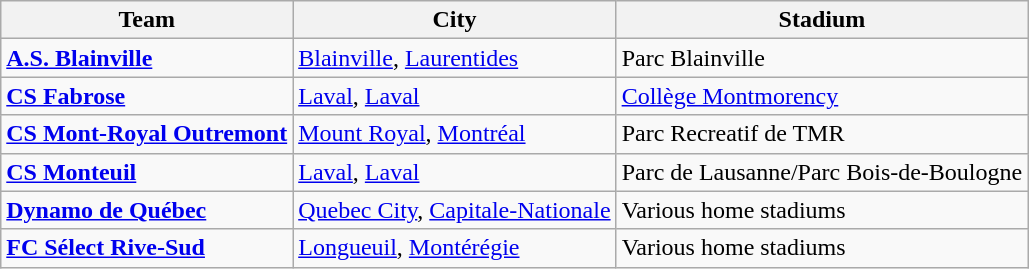<table class="wikitable" style="text-align:left">
<tr>
<th>Team</th>
<th>City</th>
<th>Stadium</th>
</tr>
<tr>
<td><strong><a href='#'>A.S. Blainville</a></strong></td>
<td><a href='#'>Blainville</a>, <a href='#'>Laurentides</a></td>
<td>Parc Blainville</td>
</tr>
<tr>
<td><strong><a href='#'>CS Fabrose</a></strong></td>
<td><a href='#'>Laval</a>, <a href='#'>Laval</a></td>
<td><a href='#'>Collège Montmorency</a></td>
</tr>
<tr>
<td><strong><a href='#'>CS Mont-Royal Outremont</a></strong></td>
<td><a href='#'>Mount Royal</a>, <a href='#'>Montréal</a></td>
<td>Parc Recreatif de TMR</td>
</tr>
<tr>
<td><strong><a href='#'>CS Monteuil</a></strong></td>
<td><a href='#'>Laval</a>, <a href='#'>Laval</a></td>
<td>Parc de Lausanne/Parc Bois-de-Boulogne</td>
</tr>
<tr>
<td><strong><a href='#'>Dynamo de Québec</a></strong></td>
<td><a href='#'>Quebec City</a>, <a href='#'>Capitale-Nationale</a></td>
<td>Various home stadiums</td>
</tr>
<tr>
<td><strong><a href='#'>FC Sélect Rive-Sud</a></strong></td>
<td><a href='#'>Longueuil</a>, <a href='#'>Montérégie</a></td>
<td>Various home stadiums</td>
</tr>
</table>
